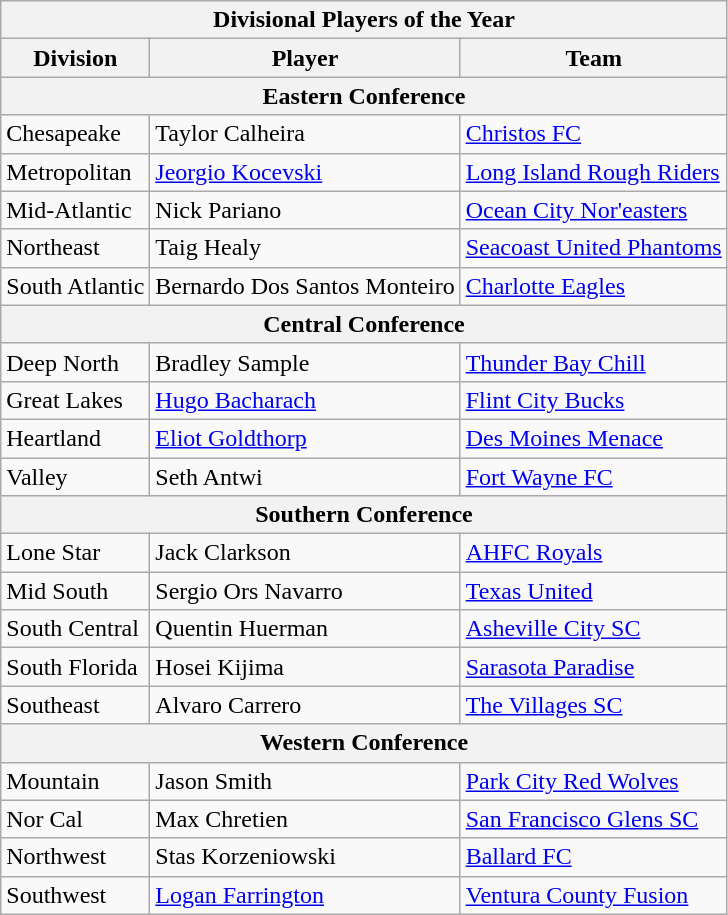<table class="wikitable">
<tr>
<th colspan=3>Divisional Players of the Year</th>
</tr>
<tr>
<th>Division</th>
<th>Player</th>
<th>Team</th>
</tr>
<tr>
<th colspan=3>Eastern Conference</th>
</tr>
<tr>
<td>Chesapeake</td>
<td> Taylor Calheira</td>
<td><a href='#'>Christos FC</a></td>
</tr>
<tr>
<td>Metropolitan</td>
<td> <a href='#'>Jeorgio Kocevski</a></td>
<td><a href='#'>Long Island Rough Riders</a></td>
</tr>
<tr>
<td>Mid-Atlantic</td>
<td> Nick Pariano</td>
<td><a href='#'>Ocean City Nor'easters</a></td>
</tr>
<tr>
<td>Northeast</td>
<td> Taig Healy</td>
<td><a href='#'>Seacoast United Phantoms</a></td>
</tr>
<tr>
<td>South Atlantic</td>
<td> Bernardo Dos Santos Monteiro</td>
<td><a href='#'>Charlotte Eagles</a></td>
</tr>
<tr>
<th colspan=3>Central Conference</th>
</tr>
<tr>
<td>Deep North</td>
<td> Bradley Sample</td>
<td><a href='#'>Thunder Bay Chill</a></td>
</tr>
<tr>
<td>Great Lakes</td>
<td> <a href='#'>Hugo Bacharach</a></td>
<td><a href='#'>Flint City Bucks</a></td>
</tr>
<tr>
<td>Heartland</td>
<td> <a href='#'>Eliot Goldthorp</a></td>
<td><a href='#'>Des Moines Menace</a></td>
</tr>
<tr>
<td>Valley</td>
<td> Seth Antwi</td>
<td><a href='#'>Fort Wayne FC</a></td>
</tr>
<tr>
<th colspan=3>Southern Conference</th>
</tr>
<tr>
<td>Lone Star</td>
<td> Jack Clarkson</td>
<td><a href='#'>AHFC Royals</a></td>
</tr>
<tr>
<td>Mid South</td>
<td> Sergio Ors Navarro</td>
<td><a href='#'>Texas United</a></td>
</tr>
<tr>
<td>South Central</td>
<td> Quentin Huerman</td>
<td><a href='#'>Asheville City SC</a></td>
</tr>
<tr>
<td>South Florida</td>
<td> Hosei Kijima</td>
<td><a href='#'>Sarasota Paradise</a></td>
</tr>
<tr>
<td>Southeast</td>
<td> Alvaro Carrero</td>
<td><a href='#'>The Villages SC</a></td>
</tr>
<tr>
<th colspan=3>Western Conference</th>
</tr>
<tr>
<td>Mountain</td>
<td> Jason Smith</td>
<td><a href='#'>Park City Red Wolves</a></td>
</tr>
<tr>
<td>Nor Cal</td>
<td> Max Chretien</td>
<td><a href='#'>San Francisco Glens SC</a></td>
</tr>
<tr>
<td>Northwest</td>
<td> Stas Korzeniowski</td>
<td><a href='#'>Ballard FC</a></td>
</tr>
<tr>
<td>Southwest</td>
<td> <a href='#'>Logan Farrington</a></td>
<td><a href='#'>Ventura County Fusion</a></td>
</tr>
</table>
